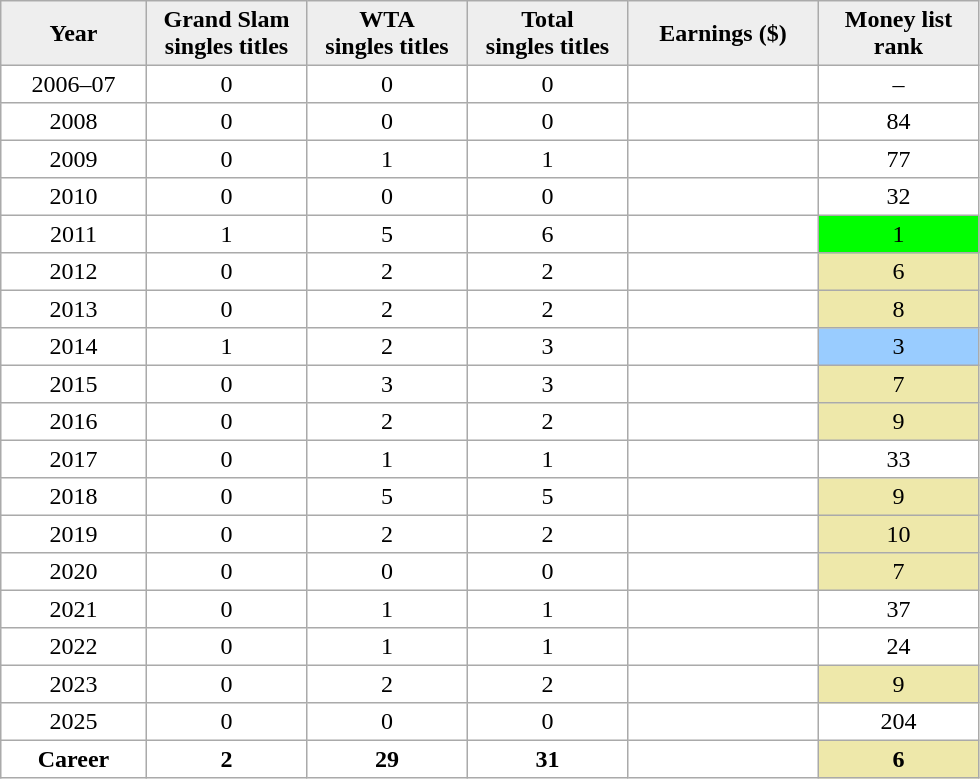<table cellpadding=3 cellspacing=0 border=1 style=border:#aaa;solid:1px;border-collapse:collapse;text-align:center;>
<tr style=background:#eee;font-weight:bold>
<td width="90">Year</td>
<td width="100">Grand Slam <br>singles titles</td>
<td width="100">WTA <br>singles titles</td>
<td width="100">Total <br>singles titles</td>
<td width="120">Earnings ($)</td>
<td width="100">Money list rank</td>
</tr>
<tr>
<td>2006–07</td>
<td>0</td>
<td>0</td>
<td>0</td>
<td align=right></td>
<td>–</td>
</tr>
<tr>
<td>2008</td>
<td>0</td>
<td>0</td>
<td>0</td>
<td align=right></td>
<td>84</td>
</tr>
<tr>
<td>2009</td>
<td>0</td>
<td>1</td>
<td>1</td>
<td align=right></td>
<td>77</td>
</tr>
<tr>
<td>2010</td>
<td>0</td>
<td>0</td>
<td>0</td>
<td align=right></td>
<td>32</td>
</tr>
<tr>
<td>2011</td>
<td>1</td>
<td>5</td>
<td>6</td>
<td align=right></td>
<td bgcolor=lime>1</td>
</tr>
<tr>
<td>2012</td>
<td>0</td>
<td>2</td>
<td>2</td>
<td align=right></td>
<td bgcolor=eee8aa>6</td>
</tr>
<tr>
<td>2013</td>
<td>0</td>
<td>2</td>
<td>2</td>
<td align=right></td>
<td bgcolor=eee8aa>8</td>
</tr>
<tr>
<td>2014</td>
<td>1</td>
<td>2</td>
<td>3</td>
<td align=right></td>
<td bgcolor=99ccff>3</td>
</tr>
<tr>
<td>2015</td>
<td>0</td>
<td>3</td>
<td>3</td>
<td align=right></td>
<td bgcolor=eee8aa>7</td>
</tr>
<tr>
<td>2016</td>
<td>0</td>
<td>2</td>
<td>2</td>
<td align=right></td>
<td bgcolor=eee8aa>9</td>
</tr>
<tr>
<td>2017</td>
<td>0</td>
<td>1</td>
<td>1</td>
<td align=right></td>
<td bgcolor=>33</td>
</tr>
<tr>
<td>2018</td>
<td>0</td>
<td>5</td>
<td>5</td>
<td align=right></td>
<td bgcolor=eee8aa>9</td>
</tr>
<tr>
<td>2019</td>
<td>0</td>
<td>2</td>
<td>2</td>
<td align=right></td>
<td bgcolor=eee8aa>10</td>
</tr>
<tr>
<td>2020</td>
<td>0</td>
<td>0</td>
<td>0</td>
<td align=right></td>
<td bgcolor=eee8aa>7</td>
</tr>
<tr>
<td>2021</td>
<td>0</td>
<td>1</td>
<td>1</td>
<td align=right></td>
<td>37</td>
</tr>
<tr>
<td>2022</td>
<td>0</td>
<td>1</td>
<td>1</td>
<td align=right></td>
<td>24</td>
</tr>
<tr>
<td>2023</td>
<td>0</td>
<td>2</td>
<td>2</td>
<td align=right></td>
<td bgcolor=eee8aa>9</td>
</tr>
<tr>
<td>2025</td>
<td>0</td>
<td>0</td>
<td>0</td>
<td align=right></td>
<td>204</td>
</tr>
<tr style=font-weight:bold>
<td>Career</td>
<td>2</td>
<td>29</td>
<td>31</td>
<td align=right></td>
<td bgcolor=eee8aa>6</td>
</tr>
</table>
